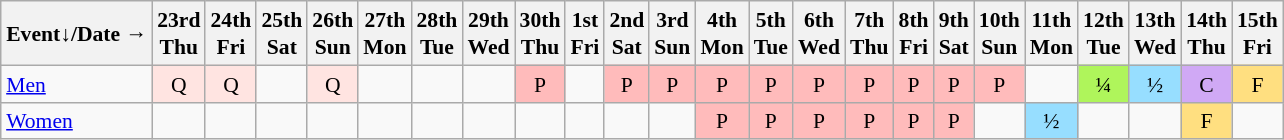<table class="wikitable" style="margin:0.5em auto; font-size:90%; line-height:1.25em; text-align:center">
<tr>
<th>Event↓/Date →</th>
<th>23rd<br>Thu</th>
<th>24th<br>Fri</th>
<th>25th<br>Sat</th>
<th>26th<br>Sun</th>
<th>27th<br>Mon</th>
<th>28th<br>Tue</th>
<th>29th<br>Wed</th>
<th>30th<br>Thu</th>
<th>1st<br>Fri</th>
<th>2nd<br>Sat</th>
<th>3rd<br>Sun</th>
<th>4th<br>Mon</th>
<th>5th<br>Tue</th>
<th>6th<br>Wed</th>
<th>7th<br>Thu</th>
<th>8th<br>Fri</th>
<th>9th<br>Sat</th>
<th>10th<br>Sun</th>
<th>11th<br>Mon</th>
<th>12th<br>Tue</th>
<th>13th<br>Wed</th>
<th>14th<br>Thu</th>
<th>15th<br>Fri</th>
</tr>
<tr>
<td style="text-align:left;"><a href='#'>Men</a></td>
<td bgcolor="#FFE4E1">Q</td>
<td bgcolor="#FFE4E1">Q</td>
<td></td>
<td bgcolor="#FFE4E1">Q</td>
<td></td>
<td></td>
<td></td>
<td bgcolor="#FFBBBB">P</td>
<td></td>
<td bgcolor="#FFBBBB">P</td>
<td bgcolor="#FFBBBB">P</td>
<td bgcolor="#FFBBBB">P</td>
<td bgcolor="#FFBBBB">P</td>
<td bgcolor="#FFBBBB">P</td>
<td bgcolor="#FFBBBB">P</td>
<td bgcolor="#FFBBBB">P</td>
<td bgcolor="#FFBBBB">P</td>
<td bgcolor="#FFBBBB">P</td>
<td></td>
<td bgcolor="#AFF55B">¼</td>
<td bgcolor="#97DEFF">½</td>
<td bgcolor="#D0A9F5">C</td>
<td bgcolor="#FFDF80">F</td>
</tr>
<tr>
<td style="text-align:left;"><a href='#'>Women</a></td>
<td></td>
<td></td>
<td></td>
<td></td>
<td></td>
<td></td>
<td></td>
<td></td>
<td></td>
<td></td>
<td></td>
<td bgcolor="#FFBBBB">P</td>
<td bgcolor="#FFBBBB">P</td>
<td bgcolor="#FFBBBB">P</td>
<td bgcolor="#FFBBBB">P</td>
<td bgcolor="#FFBBBB">P</td>
<td bgcolor="#FFBBBB">P</td>
<td></td>
<td bgcolor="#97DEFF">½</td>
<td></td>
<td></td>
<td bgcolor="#FFDF80">F</td>
<td></td>
</tr>
</table>
